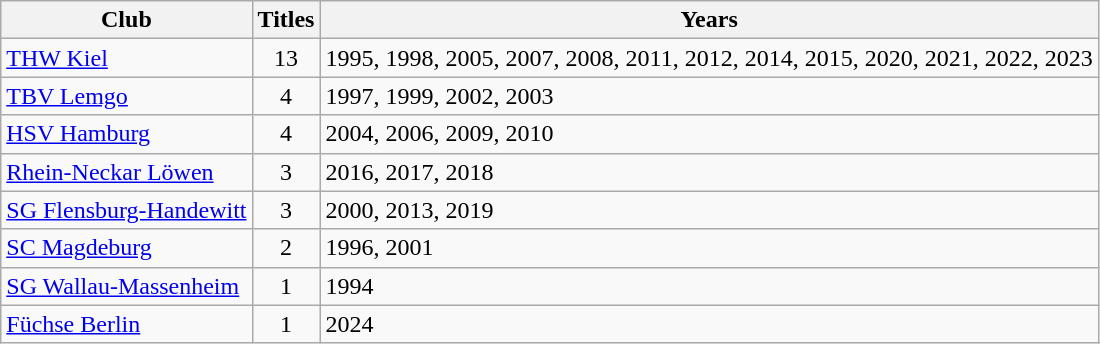<table class="wikitable">
<tr>
<th>Club</th>
<th>Titles</th>
<th>Years</th>
</tr>
<tr>
<td><a href='#'>THW Kiel</a></td>
<td align="center">13</td>
<td>1995, 1998, 2005, 2007, 2008, 2011, 2012, 2014, 2015, 2020, 2021, 2022, 2023</td>
</tr>
<tr>
<td><a href='#'>TBV Lemgo</a></td>
<td align="center">4</td>
<td>1997, 1999, 2002, 2003</td>
</tr>
<tr>
<td><a href='#'>HSV Hamburg</a></td>
<td align="center">4</td>
<td>2004, 2006, 2009, 2010</td>
</tr>
<tr>
<td><a href='#'>Rhein-Neckar Löwen</a></td>
<td align="center">3</td>
<td>2016, 2017, 2018</td>
</tr>
<tr>
<td><a href='#'>SG Flensburg-Handewitt</a></td>
<td align="center">3</td>
<td>2000, 2013, 2019</td>
</tr>
<tr>
<td><a href='#'>SC Magdeburg</a></td>
<td align="center">2</td>
<td>1996, 2001</td>
</tr>
<tr>
<td><a href='#'>SG Wallau-Massenheim</a></td>
<td align="center">1</td>
<td>1994</td>
</tr>
<tr>
<td><a href='#'>Füchse Berlin</a></td>
<td align="center">1</td>
<td>2024</td>
</tr>
</table>
